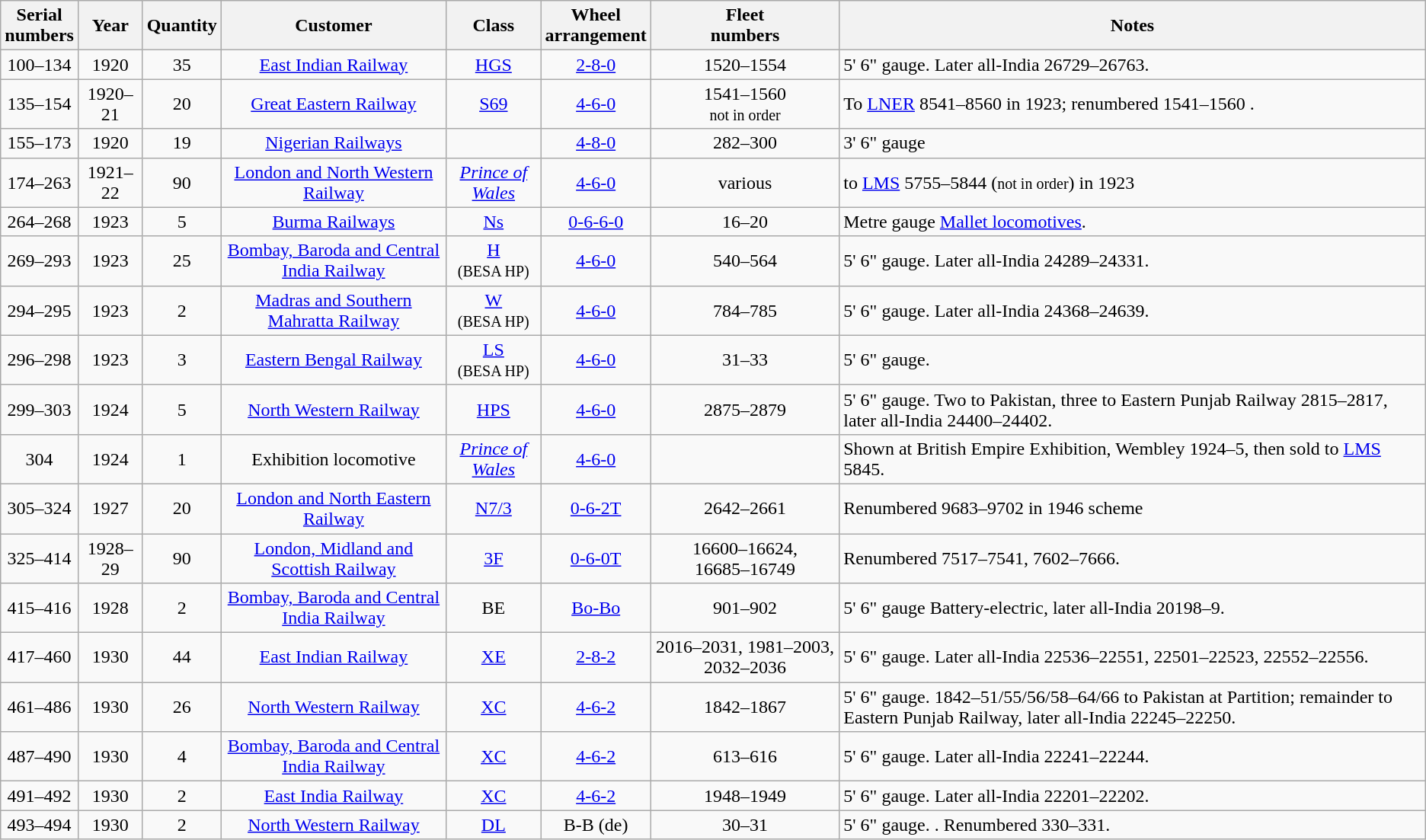<table class="wikitable" style=text-align:center>
<tr>
<th>Serial<br>numbers</th>
<th>Year</th>
<th>Quantity</th>
<th>Customer</th>
<th>Class</th>
<th>Wheel<br>arrangement</th>
<th>Fleet<br>numbers</th>
<th>Notes</th>
</tr>
<tr>
<td>100–134</td>
<td>1920</td>
<td>35</td>
<td><a href='#'>East Indian Railway</a></td>
<td><a href='#'>HGS</a></td>
<td><a href='#'>2-8-0</a></td>
<td>1520–1554</td>
<td align=left>5' 6" gauge. Later all-India 26729–26763.</td>
</tr>
<tr>
<td>135–154</td>
<td>1920–21</td>
<td>20</td>
<td><a href='#'>Great Eastern Railway</a></td>
<td><a href='#'>S69</a></td>
<td><a href='#'>4-6-0</a></td>
<td>1541–1560<br><small>not in order</small></td>
<td align=left>To <a href='#'>LNER</a> 8541–8560 in 1923; renumbered 1541–1560 .</td>
</tr>
<tr>
<td>155–173</td>
<td>1920</td>
<td>19</td>
<td><a href='#'>Nigerian Railways</a></td>
<td></td>
<td><a href='#'>4-8-0</a></td>
<td>282–300</td>
<td align=left>3' 6" gauge</td>
</tr>
<tr>
<td>174–263</td>
<td>1921–22</td>
<td>90</td>
<td><a href='#'>London and North Western Railway</a></td>
<td><a href='#'><em>Prince of Wales</em></a></td>
<td><a href='#'>4-6-0</a></td>
<td>various</td>
<td align=left>to <a href='#'>LMS</a> 5755–5844 (<small>not in order</small>) in 1923</td>
</tr>
<tr>
<td>264–268</td>
<td>1923</td>
<td>5</td>
<td><a href='#'>Burma Railways</a></td>
<td><a href='#'>Ns</a></td>
<td><a href='#'>0-6-6-0</a></td>
<td>16–20</td>
<td align=left>Metre gauge <a href='#'>Mallet locomotives</a>.</td>
</tr>
<tr>
<td>269–293</td>
<td>1923</td>
<td>25</td>
<td><a href='#'>Bombay, Baroda and Central India Railway</a></td>
<td><a href='#'>H</a><br><small>(BESA HP)</small></td>
<td><a href='#'>4-6-0</a></td>
<td>540–564</td>
<td align=left>5' 6" gauge. Later all-India 24289–24331.</td>
</tr>
<tr>
<td>294–295</td>
<td>1923</td>
<td>2</td>
<td><a href='#'>Madras and Southern Mahratta Railway</a></td>
<td><a href='#'>W</a><br><small>(BESA HP)</small></td>
<td><a href='#'>4-6-0</a></td>
<td>784–785</td>
<td align=left>5' 6" gauge. Later all-India 24368–24639.</td>
</tr>
<tr>
<td>296–298</td>
<td>1923</td>
<td>3</td>
<td><a href='#'>Eastern Bengal Railway</a></td>
<td><a href='#'>LS</a><br><small>(BESA HP)</small></td>
<td><a href='#'>4-6-0</a></td>
<td>31–33</td>
<td align=left>5' 6" gauge. </td>
</tr>
<tr>
<td>299–303</td>
<td>1924</td>
<td>5</td>
<td><a href='#'>North Western Railway</a></td>
<td><a href='#'>HPS</a></td>
<td><a href='#'>4-6-0</a></td>
<td>2875–2879</td>
<td align=left>5' 6" gauge. Two to Pakistan, three to Eastern Punjab Railway 2815–2817, later all-India 24400–24402.</td>
</tr>
<tr>
<td>304</td>
<td>1924</td>
<td>1</td>
<td>Exhibition locomotive</td>
<td><a href='#'><em>Prince of Wales</em></a></td>
<td><a href='#'>4-6-0</a></td>
<td></td>
<td align=left>Shown at British Empire Exhibition, Wembley 1924–5, then sold to <a href='#'>LMS</a> 5845.</td>
</tr>
<tr>
<td>305–324</td>
<td>1927</td>
<td>20</td>
<td><a href='#'>London and North Eastern Railway</a></td>
<td><a href='#'>N7/3</a></td>
<td><a href='#'>0-6-2T</a></td>
<td>2642–2661</td>
<td align=left>Renumbered 9683–9702 in 1946 scheme</td>
</tr>
<tr>
<td>325–414</td>
<td>1928–29</td>
<td>90</td>
<td><a href='#'>London, Midland and Scottish Railway</a></td>
<td><a href='#'>3F</a></td>
<td><a href='#'>0-6-0T</a></td>
<td>16600–16624,<br>16685–16749</td>
<td align=left>Renumbered 7517–7541, 7602–7666.</td>
</tr>
<tr>
<td>415–416</td>
<td>1928</td>
<td>2</td>
<td><a href='#'>Bombay, Baroda and Central India Railway</a></td>
<td>BE</td>
<td><a href='#'>Bo-Bo</a></td>
<td>901–902</td>
<td align=left>5' 6" gauge Battery-electric, later all-India 20198–9.</td>
</tr>
<tr>
<td>417–460</td>
<td>1930</td>
<td>44</td>
<td><a href='#'>East Indian Railway</a></td>
<td><a href='#'>XE</a></td>
<td><a href='#'>2-8-2</a></td>
<td>2016–2031, 1981–2003, 2032–2036</td>
<td align=left>5' 6" gauge. Later all-India 22536–22551, 22501–22523, 22552–22556.</td>
</tr>
<tr>
<td>461–486</td>
<td>1930</td>
<td>26</td>
<td><a href='#'>North Western Railway</a></td>
<td><a href='#'>XC</a></td>
<td><a href='#'>4-6-2</a></td>
<td>1842–1867</td>
<td align=left>5' 6" gauge.  1842–51/55/56/58–64/66 to Pakistan at Partition; remainder to Eastern Punjab Railway, later all-India 22245–22250.</td>
</tr>
<tr>
<td>487–490</td>
<td>1930</td>
<td>4</td>
<td><a href='#'>Bombay, Baroda and Central India Railway</a></td>
<td><a href='#'>XC</a></td>
<td><a href='#'>4-6-2</a></td>
<td>613–616</td>
<td align=left>5' 6" gauge. Later all-India 22241–22244.</td>
</tr>
<tr>
<td>491–492</td>
<td>1930</td>
<td>2</td>
<td><a href='#'>East India Railway</a></td>
<td><a href='#'>XC</a></td>
<td><a href='#'>4-6-2</a></td>
<td>1948–1949</td>
<td align=left>5' 6" gauge. Later all-India 22201–22202.</td>
</tr>
<tr>
<td>493–494</td>
<td>1930</td>
<td>2</td>
<td><a href='#'>North Western Railway</a></td>
<td><a href='#'>DL</a></td>
<td>B-B (de)</td>
<td>30–31</td>
<td align=left>5' 6" gauge. . Renumbered 330–331.</td>
</tr>
</table>
